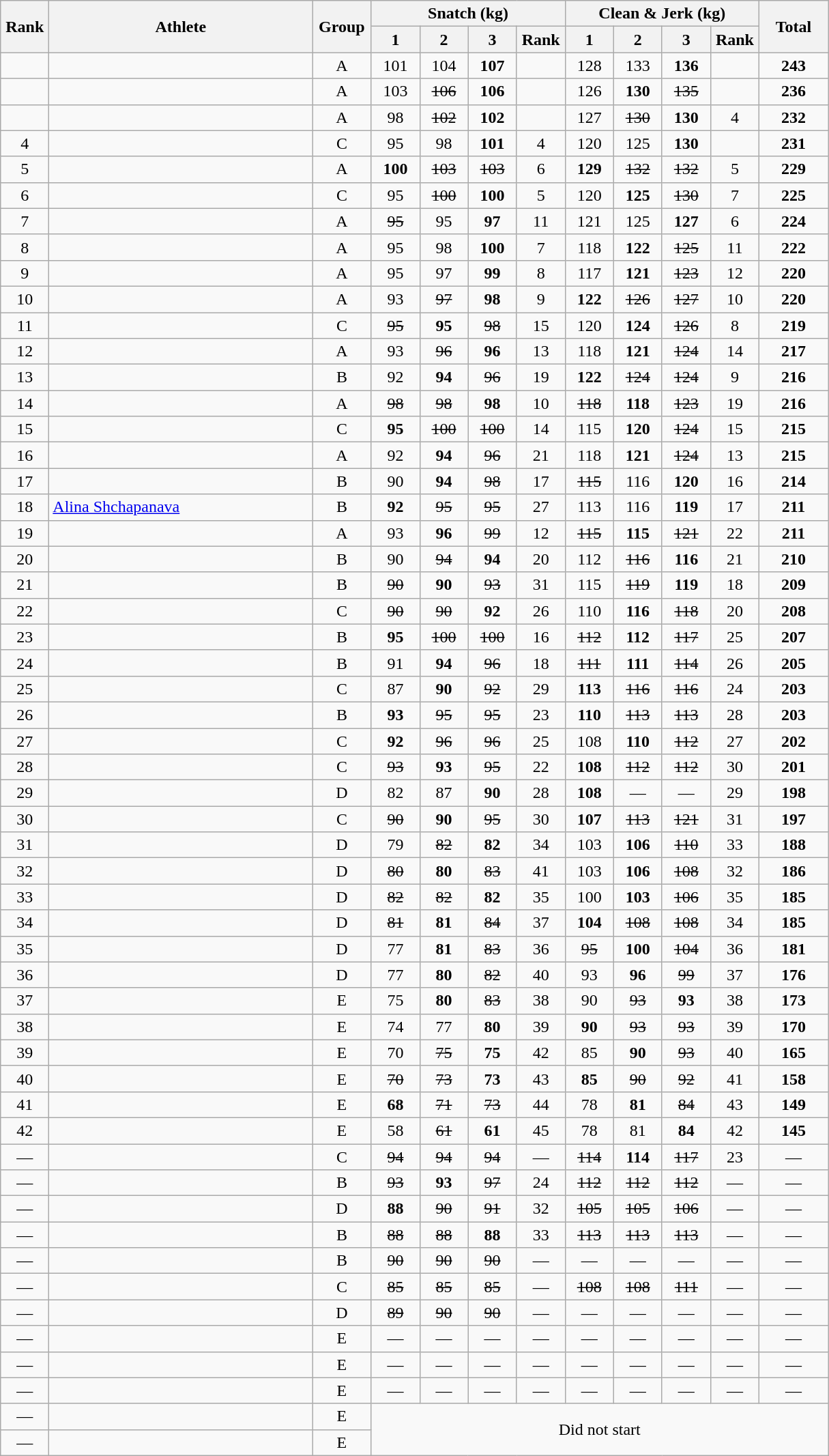<table class = "wikitable" style="text-align:center;">
<tr>
<th rowspan=2 width=40>Rank</th>
<th rowspan=2 width=250>Athlete</th>
<th rowspan=2 width=50>Group</th>
<th colspan=4>Snatch (kg)</th>
<th colspan=4>Clean & Jerk (kg)</th>
<th rowspan=2 width=60>Total</th>
</tr>
<tr>
<th width=40>1</th>
<th width=40>2</th>
<th width=40>3</th>
<th width=40>Rank</th>
<th width=40>1</th>
<th width=40>2</th>
<th width=40>3</th>
<th width=40>Rank</th>
</tr>
<tr>
<td></td>
<td align=left></td>
<td>A</td>
<td>101</td>
<td>104</td>
<td><strong>107</strong></td>
<td></td>
<td>128</td>
<td>133</td>
<td><strong>136</strong></td>
<td></td>
<td><strong>243</strong></td>
</tr>
<tr>
<td></td>
<td align=left></td>
<td>A</td>
<td>103</td>
<td><s>106</s></td>
<td><strong>106</strong></td>
<td></td>
<td>126</td>
<td><strong>130</strong></td>
<td><s>135</s></td>
<td></td>
<td><strong>236</strong></td>
</tr>
<tr>
<td></td>
<td align=left></td>
<td>A</td>
<td>98</td>
<td><s>102</s></td>
<td><strong>102</strong></td>
<td></td>
<td>127</td>
<td><s>130</s></td>
<td><strong>130</strong></td>
<td>4</td>
<td><strong>232</strong></td>
</tr>
<tr>
<td>4</td>
<td align=left></td>
<td>C</td>
<td>95</td>
<td>98</td>
<td><strong>101</strong></td>
<td>4</td>
<td>120</td>
<td>125</td>
<td><strong>130</strong></td>
<td></td>
<td><strong>231</strong></td>
</tr>
<tr>
<td>5</td>
<td align=left></td>
<td>A</td>
<td><strong>100</strong></td>
<td><s>103</s></td>
<td><s>103</s></td>
<td>6</td>
<td><strong>129</strong></td>
<td><s>132</s></td>
<td><s>132</s></td>
<td>5</td>
<td><strong>229</strong></td>
</tr>
<tr>
<td>6</td>
<td align=left></td>
<td>C</td>
<td>95</td>
<td><s>100</s></td>
<td><strong>100</strong></td>
<td>5</td>
<td>120</td>
<td><strong>125</strong></td>
<td><s>130</s></td>
<td>7</td>
<td><strong>225</strong></td>
</tr>
<tr>
<td>7</td>
<td align=left></td>
<td>A</td>
<td><s>95</s></td>
<td>95</td>
<td><strong>97</strong></td>
<td>11</td>
<td>121</td>
<td>125</td>
<td><strong>127</strong></td>
<td>6</td>
<td><strong>224</strong></td>
</tr>
<tr>
<td>8</td>
<td align=left></td>
<td>A</td>
<td>95</td>
<td>98</td>
<td><strong>100</strong></td>
<td>7</td>
<td>118</td>
<td><strong>122</strong></td>
<td><s>125</s></td>
<td>11</td>
<td><strong>222</strong></td>
</tr>
<tr>
<td>9</td>
<td align=left></td>
<td>A</td>
<td>95</td>
<td>97</td>
<td><strong>99</strong></td>
<td>8</td>
<td>117</td>
<td><strong>121</strong></td>
<td><s>123</s></td>
<td>12</td>
<td><strong>220</strong></td>
</tr>
<tr>
<td>10</td>
<td align=left></td>
<td>A</td>
<td>93</td>
<td><s>97</s></td>
<td><strong>98</strong></td>
<td>9</td>
<td><strong>122</strong></td>
<td><s>126</s></td>
<td><s>127</s></td>
<td>10</td>
<td><strong>220</strong></td>
</tr>
<tr>
<td>11</td>
<td align=left></td>
<td>C</td>
<td><s>95</s></td>
<td><strong>95</strong></td>
<td><s>98</s></td>
<td>15</td>
<td>120</td>
<td><strong>124</strong></td>
<td><s>126</s></td>
<td>8</td>
<td><strong>219</strong></td>
</tr>
<tr>
<td>12</td>
<td align=left></td>
<td>A</td>
<td>93</td>
<td><s>96</s></td>
<td><strong>96</strong></td>
<td>13</td>
<td>118</td>
<td><strong>121</strong></td>
<td><s>124</s></td>
<td>14</td>
<td><strong>217</strong></td>
</tr>
<tr>
<td>13</td>
<td align=left></td>
<td>B</td>
<td>92</td>
<td><strong>94</strong></td>
<td><s>96</s></td>
<td>19</td>
<td><strong>122</strong></td>
<td><s>124</s></td>
<td><s>124</s></td>
<td>9</td>
<td><strong>216</strong></td>
</tr>
<tr>
<td>14</td>
<td align=left></td>
<td>A</td>
<td><s>98</s></td>
<td><s>98</s></td>
<td><strong>98</strong></td>
<td>10</td>
<td><s>118</s></td>
<td><strong>118</strong></td>
<td><s>123</s></td>
<td>19</td>
<td><strong>216</strong></td>
</tr>
<tr>
<td>15</td>
<td align=left></td>
<td>C</td>
<td><strong>95</strong></td>
<td><s>100</s></td>
<td><s>100</s></td>
<td>14</td>
<td>115</td>
<td><strong>120</strong></td>
<td><s>124</s></td>
<td>15</td>
<td><strong>215</strong></td>
</tr>
<tr>
<td>16</td>
<td align=left></td>
<td>A</td>
<td>92</td>
<td><strong>94</strong></td>
<td><s>96</s></td>
<td>21</td>
<td>118</td>
<td><strong>121</strong></td>
<td><s>124</s></td>
<td>13</td>
<td><strong>215</strong></td>
</tr>
<tr>
<td>17</td>
<td align=left></td>
<td>B</td>
<td>90</td>
<td><strong>94</strong></td>
<td><s>98</s></td>
<td>17</td>
<td><s>115</s></td>
<td>116</td>
<td><strong>120</strong></td>
<td>16</td>
<td><strong>214</strong></td>
</tr>
<tr>
<td>18</td>
<td align=left> <a href='#'>Alina Shchapanava</a> </td>
<td>B</td>
<td><strong>92</strong></td>
<td><s>95</s></td>
<td><s>95</s></td>
<td>27</td>
<td>113</td>
<td>116</td>
<td><strong>119</strong></td>
<td>17</td>
<td><strong>211</strong></td>
</tr>
<tr>
<td>19</td>
<td align=left></td>
<td>A</td>
<td>93</td>
<td><strong>96</strong></td>
<td><s>99</s></td>
<td>12</td>
<td><s>115</s></td>
<td><strong>115</strong></td>
<td><s>121</s></td>
<td>22</td>
<td><strong>211</strong></td>
</tr>
<tr>
<td>20</td>
<td align=left></td>
<td>B</td>
<td>90</td>
<td><s>94</s></td>
<td><strong>94</strong></td>
<td>20</td>
<td>112</td>
<td><s>116</s></td>
<td><strong>116</strong></td>
<td>21</td>
<td><strong>210</strong></td>
</tr>
<tr>
<td>21</td>
<td align=left></td>
<td>B</td>
<td><s>90</s></td>
<td><strong>90</strong></td>
<td><s>93</s></td>
<td>31</td>
<td>115</td>
<td><s>119</s></td>
<td><strong>119</strong></td>
<td>18</td>
<td><strong>209</strong></td>
</tr>
<tr>
<td>22</td>
<td align=left></td>
<td>C</td>
<td><s>90</s></td>
<td><s>90</s></td>
<td><strong>92</strong></td>
<td>26</td>
<td>110</td>
<td><strong>116</strong></td>
<td><s>118</s></td>
<td>20</td>
<td><strong>208</strong></td>
</tr>
<tr>
<td>23</td>
<td align=left></td>
<td>B</td>
<td><strong>95</strong></td>
<td><s>100</s></td>
<td><s>100</s></td>
<td>16</td>
<td><s>112</s></td>
<td><strong>112</strong></td>
<td><s>117</s></td>
<td>25</td>
<td><strong>207</strong></td>
</tr>
<tr>
<td>24</td>
<td align=left></td>
<td>B</td>
<td>91</td>
<td><strong>94</strong></td>
<td><s>96</s></td>
<td>18</td>
<td><s>111</s></td>
<td><strong>111</strong></td>
<td><s>114</s></td>
<td>26</td>
<td><strong>205</strong></td>
</tr>
<tr>
<td>25</td>
<td align=left></td>
<td>C</td>
<td>87</td>
<td><strong>90</strong></td>
<td><s>92</s></td>
<td>29</td>
<td><strong>113</strong></td>
<td><s>116</s></td>
<td><s>116</s></td>
<td>24</td>
<td><strong>203</strong></td>
</tr>
<tr>
<td>26</td>
<td align=left></td>
<td>B</td>
<td><strong>93</strong></td>
<td><s>95</s></td>
<td><s>95</s></td>
<td>23</td>
<td><strong>110</strong></td>
<td><s>113</s></td>
<td><s>113</s></td>
<td>28</td>
<td><strong>203</strong></td>
</tr>
<tr>
<td>27</td>
<td align=left></td>
<td>C</td>
<td><strong>92</strong></td>
<td><s>96</s></td>
<td><s>96</s></td>
<td>25</td>
<td>108</td>
<td><strong>110</strong></td>
<td><s>112</s></td>
<td>27</td>
<td><strong>202</strong></td>
</tr>
<tr>
<td>28</td>
<td align=left></td>
<td>C</td>
<td><s>93</s></td>
<td><strong>93</strong></td>
<td><s>95</s></td>
<td>22</td>
<td><strong>108</strong></td>
<td><s>112</s></td>
<td><s>112</s></td>
<td>30</td>
<td><strong>201</strong></td>
</tr>
<tr>
<td>29</td>
<td align=left></td>
<td>D</td>
<td>82</td>
<td>87</td>
<td><strong>90</strong></td>
<td>28</td>
<td><strong>108</strong></td>
<td>—</td>
<td>—</td>
<td>29</td>
<td><strong>198</strong></td>
</tr>
<tr>
<td>30</td>
<td align=left></td>
<td>C</td>
<td><s>90</s></td>
<td><strong>90</strong></td>
<td><s>95</s></td>
<td>30</td>
<td><strong>107</strong></td>
<td><s>113</s></td>
<td><s>121</s></td>
<td>31</td>
<td><strong>197</strong></td>
</tr>
<tr>
<td>31</td>
<td align=left></td>
<td>D</td>
<td>79</td>
<td><s>82</s></td>
<td><strong>82</strong></td>
<td>34</td>
<td>103</td>
<td><strong>106</strong></td>
<td><s>110</s></td>
<td>33</td>
<td><strong>188</strong></td>
</tr>
<tr>
<td>32</td>
<td align=left></td>
<td>D</td>
<td><s>80</s></td>
<td><strong>80</strong></td>
<td><s>83</s></td>
<td>41</td>
<td>103</td>
<td><strong>106</strong></td>
<td><s>108</s></td>
<td>32</td>
<td><strong>186</strong></td>
</tr>
<tr>
<td>33</td>
<td align=left></td>
<td>D</td>
<td><s>82</s></td>
<td><s>82</s></td>
<td><strong>82</strong></td>
<td>35</td>
<td>100</td>
<td><strong>103</strong></td>
<td><s>106</s></td>
<td>35</td>
<td><strong>185</strong></td>
</tr>
<tr>
<td>34</td>
<td align=left></td>
<td>D</td>
<td><s>81</s></td>
<td><strong>81</strong></td>
<td><s>84</s></td>
<td>37</td>
<td><strong>104</strong></td>
<td><s>108</s></td>
<td><s>108</s></td>
<td>34</td>
<td><strong>185</strong></td>
</tr>
<tr>
<td>35</td>
<td align=left></td>
<td>D</td>
<td>77</td>
<td><strong>81</strong></td>
<td><s>83</s></td>
<td>36</td>
<td><s>95</s></td>
<td><strong>100</strong></td>
<td><s>104</s></td>
<td>36</td>
<td><strong>181</strong></td>
</tr>
<tr>
<td>36</td>
<td align=left></td>
<td>D</td>
<td>77</td>
<td><strong>80</strong></td>
<td><s>82</s></td>
<td>40</td>
<td>93</td>
<td><strong>96</strong></td>
<td><s>99</s></td>
<td>37</td>
<td><strong>176</strong></td>
</tr>
<tr>
<td>37</td>
<td align=left></td>
<td>E</td>
<td>75</td>
<td><strong>80</strong></td>
<td><s>83</s></td>
<td>38</td>
<td>90</td>
<td><s>93</s></td>
<td><strong>93</strong></td>
<td>38</td>
<td><strong>173</strong></td>
</tr>
<tr>
<td>38</td>
<td align=left></td>
<td>E</td>
<td>74</td>
<td>77</td>
<td><strong>80</strong></td>
<td>39</td>
<td><strong>90</strong></td>
<td><s>93</s></td>
<td><s>93</s></td>
<td>39</td>
<td><strong>170</strong></td>
</tr>
<tr>
<td>39</td>
<td align=left></td>
<td>E</td>
<td>70</td>
<td><s>75</s></td>
<td><strong>75</strong></td>
<td>42</td>
<td>85</td>
<td><strong>90</strong></td>
<td><s>93</s></td>
<td>40</td>
<td><strong>165</strong></td>
</tr>
<tr>
<td>40</td>
<td align=left></td>
<td>E</td>
<td><s>70</s></td>
<td><s>73</s></td>
<td><strong>73</strong></td>
<td>43</td>
<td><strong>85</strong></td>
<td><s>90</s></td>
<td><s>92</s></td>
<td>41</td>
<td><strong>158</strong></td>
</tr>
<tr>
<td>41</td>
<td align=left></td>
<td>E</td>
<td><strong>68</strong></td>
<td><s>71</s></td>
<td><s>73</s></td>
<td>44</td>
<td>78</td>
<td><strong>81</strong></td>
<td><s>84</s></td>
<td>43</td>
<td><strong>149</strong></td>
</tr>
<tr>
<td>42</td>
<td align=left></td>
<td>E</td>
<td>58</td>
<td><s>61</s></td>
<td><strong>61</strong></td>
<td>45</td>
<td>78</td>
<td>81</td>
<td><strong>84</strong></td>
<td>42</td>
<td><strong>145</strong></td>
</tr>
<tr>
<td>—</td>
<td align=left></td>
<td>C</td>
<td><s>94</s></td>
<td><s>94</s></td>
<td><s>94</s></td>
<td>—</td>
<td><s>114</s></td>
<td><strong>114</strong></td>
<td><s>117</s></td>
<td>23</td>
<td>—</td>
</tr>
<tr>
<td>—</td>
<td align=left></td>
<td>B</td>
<td><s>93</s></td>
<td><strong>93</strong></td>
<td><s>97</s></td>
<td>24</td>
<td><s>112</s></td>
<td><s>112</s></td>
<td><s>112</s></td>
<td>—</td>
<td>—</td>
</tr>
<tr>
<td>—</td>
<td align=left></td>
<td>D</td>
<td><strong>88</strong></td>
<td><s>90</s></td>
<td><s>91</s></td>
<td>32</td>
<td><s>105</s></td>
<td><s>105</s></td>
<td><s>106</s></td>
<td>—</td>
<td>—</td>
</tr>
<tr>
<td>—</td>
<td align=left></td>
<td>B</td>
<td><s>88</s></td>
<td><s>88</s></td>
<td><strong>88</strong></td>
<td>33</td>
<td><s>113</s></td>
<td><s>113</s></td>
<td><s>113</s></td>
<td>—</td>
<td>—</td>
</tr>
<tr>
<td>—</td>
<td align=left></td>
<td>B</td>
<td><s>90</s></td>
<td><s>90</s></td>
<td><s>90</s></td>
<td>—</td>
<td>—</td>
<td>—</td>
<td>—</td>
<td>—</td>
<td>—</td>
</tr>
<tr>
<td>—</td>
<td align=left></td>
<td>C</td>
<td><s>85</s></td>
<td><s>85</s></td>
<td><s>85</s></td>
<td>—</td>
<td><s>108</s></td>
<td><s>108</s></td>
<td><s>111</s></td>
<td>—</td>
<td>—</td>
</tr>
<tr>
<td>—</td>
<td align=left></td>
<td>D</td>
<td><s>89</s></td>
<td><s>90</s></td>
<td><s>90</s></td>
<td>—</td>
<td>—</td>
<td>—</td>
<td>—</td>
<td>—</td>
<td>—</td>
</tr>
<tr>
<td>—</td>
<td align=left></td>
<td>E</td>
<td>—</td>
<td>—</td>
<td>—</td>
<td>—</td>
<td>—</td>
<td>—</td>
<td>—</td>
<td>—</td>
<td>—</td>
</tr>
<tr>
<td>—</td>
<td align=left></td>
<td>E</td>
<td>—</td>
<td>—</td>
<td>—</td>
<td>—</td>
<td>—</td>
<td>—</td>
<td>—</td>
<td>—</td>
<td>—</td>
</tr>
<tr>
<td>—</td>
<td align=left></td>
<td>E</td>
<td>—</td>
<td>—</td>
<td>—</td>
<td>—</td>
<td>—</td>
<td>—</td>
<td>—</td>
<td>—</td>
<td>—</td>
</tr>
<tr>
<td>—</td>
<td align=left></td>
<td>E</td>
<td colspan=9 rowspan=2>Did not start</td>
</tr>
<tr>
<td>—</td>
<td align=left></td>
<td>E</td>
</tr>
</table>
